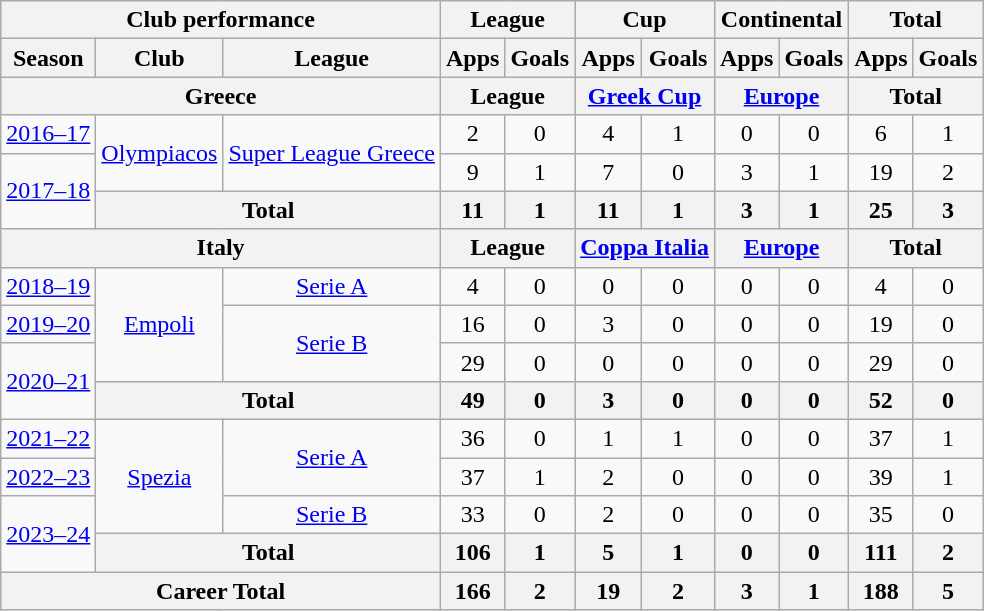<table class="wikitable" style="text-align:center;">
<tr>
<th colspan=3>Club performance</th>
<th colspan=2>League</th>
<th colspan=2>Cup</th>
<th colspan=2>Continental</th>
<th colspan=2>Total</th>
</tr>
<tr>
<th>Season</th>
<th>Club</th>
<th>League</th>
<th>Apps</th>
<th>Goals</th>
<th>Apps</th>
<th>Goals</th>
<th>Apps</th>
<th>Goals</th>
<th>Apps</th>
<th>Goals</th>
</tr>
<tr>
<th colspan=3>Greece</th>
<th colspan=2>League</th>
<th colspan=2><a href='#'>Greek Cup</a></th>
<th colspan=2><a href='#'>Europe</a></th>
<th colspan=2>Total</th>
</tr>
<tr>
<td><a href='#'>2016–17</a></td>
<td rowspan="2"><a href='#'>Olympiacos</a></td>
<td rowspan="2"><a href='#'>Super League Greece</a></td>
<td>2</td>
<td>0</td>
<td>4</td>
<td>1</td>
<td>0</td>
<td>0</td>
<td>6</td>
<td>1</td>
</tr>
<tr>
<td rowspan="2"><a href='#'>2017–18</a></td>
<td>9</td>
<td>1</td>
<td>7</td>
<td>0</td>
<td>3</td>
<td>1</td>
<td>19</td>
<td>2</td>
</tr>
<tr>
<th colspan="2">Total</th>
<th>11</th>
<th>1</th>
<th>11</th>
<th>1</th>
<th>3</th>
<th>1</th>
<th>25</th>
<th>3</th>
</tr>
<tr>
<th colspan=3>Italy</th>
<th colspan=2>League</th>
<th colspan=2><a href='#'>Coppa Italia</a></th>
<th colspan=2><a href='#'>Europe</a></th>
<th colspan=2>Total</th>
</tr>
<tr>
<td><a href='#'>2018–19</a></td>
<td rowspan="3"><a href='#'>Empoli</a></td>
<td rowspan="1"><a href='#'>Serie A</a></td>
<td>4</td>
<td>0</td>
<td>0</td>
<td>0</td>
<td>0</td>
<td>0</td>
<td>4</td>
<td>0</td>
</tr>
<tr>
<td><a href='#'>2019–20</a></td>
<td rowspan="2"><a href='#'>Serie B</a></td>
<td>16</td>
<td>0</td>
<td>3</td>
<td>0</td>
<td>0</td>
<td>0</td>
<td>19</td>
<td>0</td>
</tr>
<tr>
<td rowspan="2"><a href='#'>2020–21</a></td>
<td>29</td>
<td>0</td>
<td>0</td>
<td>0</td>
<td>0</td>
<td>0</td>
<td>29</td>
<td>0</td>
</tr>
<tr>
<th colspan="2">Total</th>
<th>49</th>
<th>0</th>
<th>3</th>
<th>0</th>
<th>0</th>
<th>0</th>
<th>52</th>
<th>0</th>
</tr>
<tr>
<td><a href='#'>2021–22</a></td>
<td rowspan="3"><a href='#'>Spezia</a></td>
<td rowspan="2"><a href='#'>Serie A</a></td>
<td>36</td>
<td>0</td>
<td>1</td>
<td>1</td>
<td>0</td>
<td>0</td>
<td>37</td>
<td>1</td>
</tr>
<tr>
<td><a href='#'>2022–23</a></td>
<td>37</td>
<td>1</td>
<td>2</td>
<td>0</td>
<td>0</td>
<td>0</td>
<td>39</td>
<td>1</td>
</tr>
<tr>
<td rowspan="2"><a href='#'>2023–24</a></td>
<td><a href='#'>Serie B</a></td>
<td>33</td>
<td>0</td>
<td>2</td>
<td>0</td>
<td>0</td>
<td>0</td>
<td>35</td>
<td>0</td>
</tr>
<tr>
<th colspan="2">Total</th>
<th>106</th>
<th>1</th>
<th>5</th>
<th>1</th>
<th>0</th>
<th>0</th>
<th>111</th>
<th>2</th>
</tr>
<tr>
<th colspan="3">Career Total</th>
<th>166</th>
<th>2</th>
<th>19</th>
<th>2</th>
<th>3</th>
<th>1</th>
<th>188</th>
<th>5</th>
</tr>
</table>
